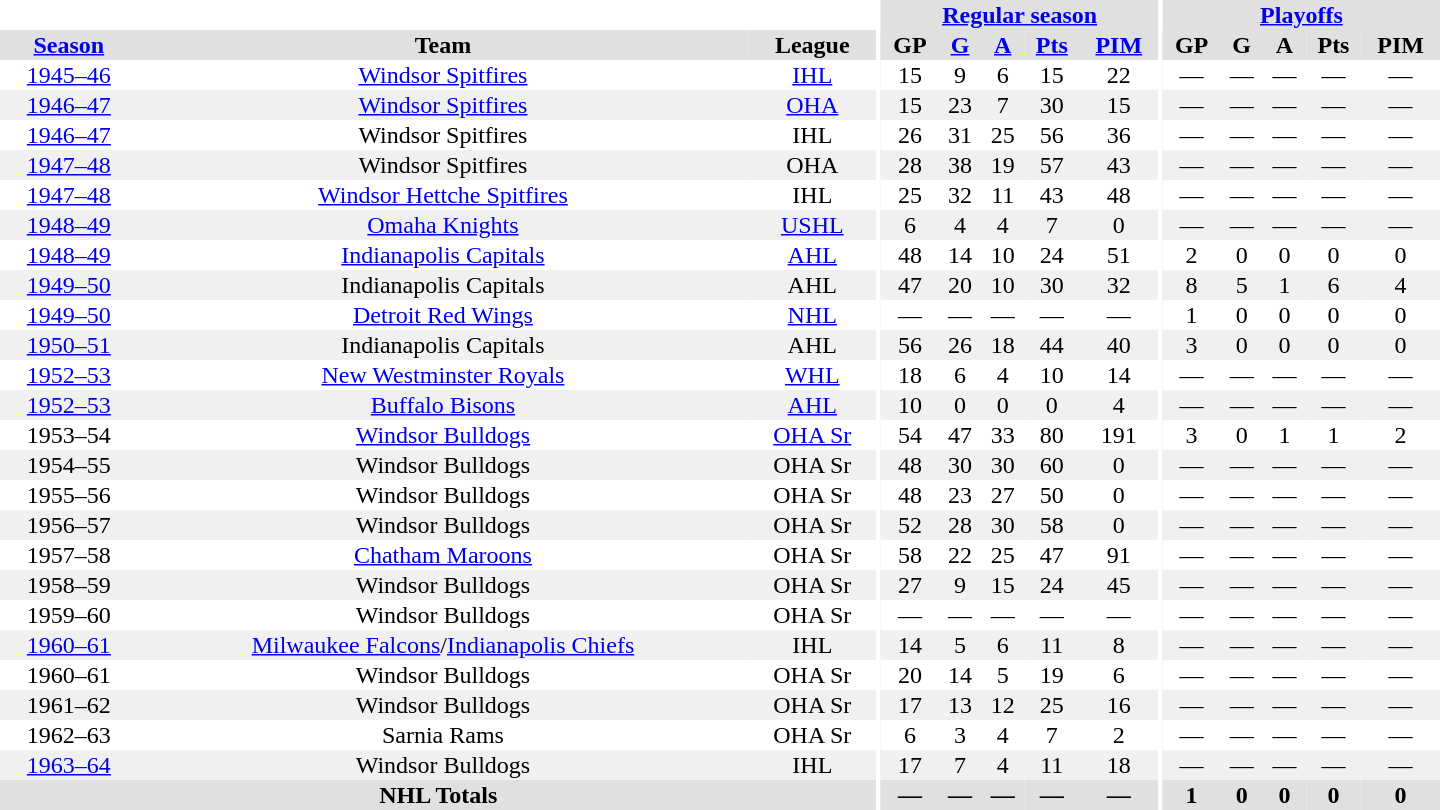<table border="0" cellpadding="1" cellspacing="0" style="text-align:center; width:60em">
<tr bgcolor="#e0e0e0">
<th colspan="3" bgcolor="#ffffff"></th>
<th rowspan="100" bgcolor="#ffffff"></th>
<th colspan="5"><a href='#'>Regular season</a></th>
<th rowspan="100" bgcolor="#ffffff"></th>
<th colspan="5"><a href='#'>Playoffs</a></th>
</tr>
<tr bgcolor="#e0e0e0">
<th><a href='#'>Season</a></th>
<th>Team</th>
<th>League</th>
<th>GP</th>
<th><a href='#'>G</a></th>
<th><a href='#'>A</a></th>
<th><a href='#'>Pts</a></th>
<th><a href='#'>PIM</a></th>
<th>GP</th>
<th>G</th>
<th>A</th>
<th>Pts</th>
<th>PIM</th>
</tr>
<tr>
<td><a href='#'>1945–46</a></td>
<td><a href='#'>Windsor Spitfires</a></td>
<td><a href='#'>IHL</a></td>
<td>15</td>
<td>9</td>
<td>6</td>
<td>15</td>
<td>22</td>
<td>—</td>
<td>—</td>
<td>—</td>
<td>—</td>
<td>—</td>
</tr>
<tr bgcolor="#f0f0f0">
<td><a href='#'>1946–47</a></td>
<td><a href='#'>Windsor Spitfires</a></td>
<td><a href='#'>OHA</a></td>
<td>15</td>
<td>23</td>
<td>7</td>
<td>30</td>
<td>15</td>
<td>—</td>
<td>—</td>
<td>—</td>
<td>—</td>
<td>—</td>
</tr>
<tr>
<td><a href='#'>1946–47</a></td>
<td>Windsor Spitfires</td>
<td>IHL</td>
<td>26</td>
<td>31</td>
<td>25</td>
<td>56</td>
<td>36</td>
<td>—</td>
<td>—</td>
<td>—</td>
<td>—</td>
<td>—</td>
</tr>
<tr bgcolor="#f0f0f0">
<td><a href='#'>1947–48</a></td>
<td>Windsor Spitfires</td>
<td>OHA</td>
<td>28</td>
<td>38</td>
<td>19</td>
<td>57</td>
<td>43</td>
<td>—</td>
<td>—</td>
<td>—</td>
<td>—</td>
<td>—</td>
</tr>
<tr>
<td><a href='#'>1947–48</a></td>
<td><a href='#'>Windsor Hettche Spitfires</a></td>
<td>IHL</td>
<td>25</td>
<td>32</td>
<td>11</td>
<td>43</td>
<td>48</td>
<td>—</td>
<td>—</td>
<td>—</td>
<td>—</td>
<td>—</td>
</tr>
<tr bgcolor="#f0f0f0">
<td><a href='#'>1948–49</a></td>
<td><a href='#'>Omaha Knights</a></td>
<td><a href='#'>USHL</a></td>
<td>6</td>
<td>4</td>
<td>4</td>
<td>7</td>
<td>0</td>
<td>—</td>
<td>—</td>
<td>—</td>
<td>—</td>
<td>—</td>
</tr>
<tr>
<td><a href='#'>1948–49</a></td>
<td><a href='#'>Indianapolis Capitals</a></td>
<td><a href='#'>AHL</a></td>
<td>48</td>
<td>14</td>
<td>10</td>
<td>24</td>
<td>51</td>
<td>2</td>
<td>0</td>
<td>0</td>
<td>0</td>
<td>0</td>
</tr>
<tr bgcolor="#f0f0f0">
<td><a href='#'>1949–50</a></td>
<td>Indianapolis Capitals</td>
<td>AHL</td>
<td>47</td>
<td>20</td>
<td>10</td>
<td>30</td>
<td>32</td>
<td>8</td>
<td>5</td>
<td>1</td>
<td>6</td>
<td>4</td>
</tr>
<tr>
<td><a href='#'>1949–50</a></td>
<td><a href='#'>Detroit Red Wings</a></td>
<td><a href='#'>NHL</a></td>
<td>—</td>
<td>—</td>
<td>—</td>
<td>—</td>
<td>—</td>
<td>1</td>
<td>0</td>
<td>0</td>
<td>0</td>
<td>0</td>
</tr>
<tr bgcolor="#f0f0f0">
<td><a href='#'>1950–51</a></td>
<td>Indianapolis Capitals</td>
<td>AHL</td>
<td>56</td>
<td>26</td>
<td>18</td>
<td>44</td>
<td>40</td>
<td>3</td>
<td>0</td>
<td>0</td>
<td>0</td>
<td>0</td>
</tr>
<tr>
<td><a href='#'>1952–53</a></td>
<td><a href='#'>New Westminster Royals</a></td>
<td><a href='#'>WHL</a></td>
<td>18</td>
<td>6</td>
<td>4</td>
<td>10</td>
<td>14</td>
<td>—</td>
<td>—</td>
<td>—</td>
<td>—</td>
<td>—</td>
</tr>
<tr bgcolor="#f0f0f0">
<td><a href='#'>1952–53</a></td>
<td><a href='#'>Buffalo Bisons</a></td>
<td><a href='#'>AHL</a></td>
<td>10</td>
<td>0</td>
<td>0</td>
<td>0</td>
<td>4</td>
<td>—</td>
<td>—</td>
<td>—</td>
<td>—</td>
<td>—</td>
</tr>
<tr>
<td>1953–54</td>
<td><a href='#'>Windsor Bulldogs</a></td>
<td><a href='#'>OHA Sr</a></td>
<td>54</td>
<td>47</td>
<td>33</td>
<td>80</td>
<td>191</td>
<td>3</td>
<td>0</td>
<td>1</td>
<td>1</td>
<td>2</td>
</tr>
<tr bgcolor="#f0f0f0">
<td>1954–55</td>
<td>Windsor Bulldogs</td>
<td>OHA Sr</td>
<td>48</td>
<td>30</td>
<td>30</td>
<td>60</td>
<td>0</td>
<td>—</td>
<td>—</td>
<td>—</td>
<td>—</td>
<td>—</td>
</tr>
<tr>
<td>1955–56</td>
<td>Windsor Bulldogs</td>
<td>OHA Sr</td>
<td>48</td>
<td>23</td>
<td>27</td>
<td>50</td>
<td>0</td>
<td>—</td>
<td>—</td>
<td>—</td>
<td>—</td>
<td>—</td>
</tr>
<tr bgcolor="#f0f0f0">
<td>1956–57</td>
<td>Windsor Bulldogs</td>
<td>OHA Sr</td>
<td>52</td>
<td>28</td>
<td>30</td>
<td>58</td>
<td>0</td>
<td>—</td>
<td>—</td>
<td>—</td>
<td>—</td>
<td>—</td>
</tr>
<tr>
<td>1957–58</td>
<td><a href='#'>Chatham Maroons</a></td>
<td>OHA Sr</td>
<td>58</td>
<td>22</td>
<td>25</td>
<td>47</td>
<td>91</td>
<td>—</td>
<td>—</td>
<td>—</td>
<td>—</td>
<td>—</td>
</tr>
<tr bgcolor="#f0f0f0">
<td>1958–59</td>
<td>Windsor Bulldogs</td>
<td>OHA Sr</td>
<td>27</td>
<td>9</td>
<td>15</td>
<td>24</td>
<td>45</td>
<td>—</td>
<td>—</td>
<td>—</td>
<td>—</td>
<td>—</td>
</tr>
<tr>
<td>1959–60</td>
<td>Windsor Bulldogs</td>
<td>OHA Sr</td>
<td>—</td>
<td>—</td>
<td>—</td>
<td>—</td>
<td>—</td>
<td>—</td>
<td>—</td>
<td>—</td>
<td>—</td>
<td>—</td>
</tr>
<tr bgcolor="#f0f0f0">
<td><a href='#'>1960–61</a></td>
<td><a href='#'>Milwaukee Falcons</a>/<a href='#'>Indianapolis Chiefs</a></td>
<td>IHL</td>
<td>14</td>
<td>5</td>
<td>6</td>
<td>11</td>
<td>8</td>
<td>—</td>
<td>—</td>
<td>—</td>
<td>—</td>
<td>—</td>
</tr>
<tr>
<td>1960–61</td>
<td>Windsor Bulldogs</td>
<td>OHA Sr</td>
<td>20</td>
<td>14</td>
<td>5</td>
<td>19</td>
<td>6</td>
<td>—</td>
<td>—</td>
<td>—</td>
<td>—</td>
<td>—</td>
</tr>
<tr bgcolor="#f0f0f0">
<td>1961–62</td>
<td>Windsor Bulldogs</td>
<td>OHA Sr</td>
<td>17</td>
<td>13</td>
<td>12</td>
<td>25</td>
<td>16</td>
<td>—</td>
<td>—</td>
<td>—</td>
<td>—</td>
<td>—</td>
</tr>
<tr>
<td>1962–63</td>
<td>Sarnia Rams</td>
<td>OHA Sr</td>
<td>6</td>
<td>3</td>
<td>4</td>
<td>7</td>
<td>2</td>
<td>—</td>
<td>—</td>
<td>—</td>
<td>—</td>
<td>—</td>
</tr>
<tr bgcolor="#f0f0f0">
<td><a href='#'>1963–64</a></td>
<td>Windsor Bulldogs</td>
<td>IHL</td>
<td>17</td>
<td>7</td>
<td>4</td>
<td>11</td>
<td>18</td>
<td>—</td>
<td>—</td>
<td>—</td>
<td>—</td>
<td>—</td>
</tr>
<tr bgcolor="#e0e0e0">
<th colspan="3">NHL Totals</th>
<th>—</th>
<th>—</th>
<th>—</th>
<th>—</th>
<th>—</th>
<th>1</th>
<th>0</th>
<th>0</th>
<th>0</th>
<th>0</th>
</tr>
</table>
